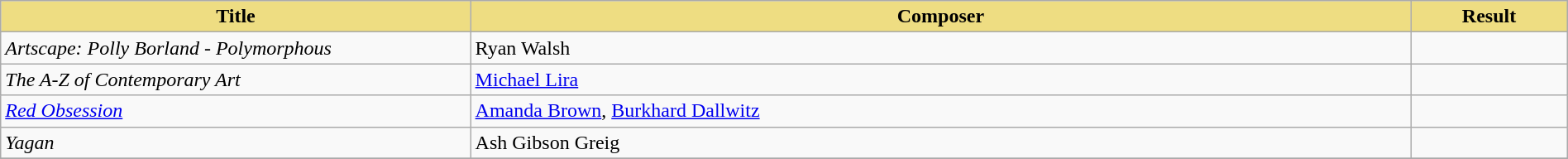<table class="wikitable" width=100%>
<tr>
<th style="width:30%;background:#EEDD82;">Title</th>
<th style="width:60%;background:#EEDD82;">Composer</th>
<th style="width:10%;background:#EEDD82;">Result<br></th>
</tr>
<tr>
<td><em>Artscape: Polly Borland - Polymorphous</em></td>
<td>Ryan Walsh</td>
<td></td>
</tr>
<tr>
<td><em>The A-Z of Contemporary Art</em></td>
<td><a href='#'>Michael Lira</a></td>
<td></td>
</tr>
<tr>
<td><em><a href='#'>Red Obsession</a></em></td>
<td><a href='#'>Amanda Brown</a>, <a href='#'>Burkhard Dallwitz</a></td>
<td></td>
</tr>
<tr>
<td><em>Yagan</em></td>
<td>Ash Gibson Greig</td>
<td></td>
</tr>
<tr>
</tr>
</table>
